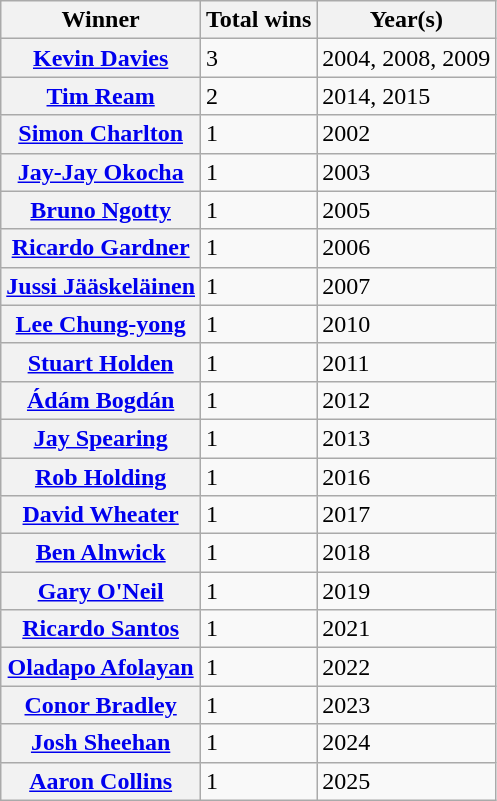<table class="wikitable plainrowheaders">
<tr>
<th scope="col">Winner</th>
<th scope="col">Total wins</th>
<th scope="col">Year(s)</th>
</tr>
<tr>
<th scope="row"> <a href='#'>Kevin Davies</a></th>
<td>3</td>
<td>2004, 2008, 2009</td>
</tr>
<tr>
<th scope="row"> <a href='#'>Tim Ream</a></th>
<td>2</td>
<td>2014, 2015</td>
</tr>
<tr>
<th scope="row"> <a href='#'>Simon Charlton</a></th>
<td>1</td>
<td>2002</td>
</tr>
<tr>
<th scope="row"> <a href='#'>Jay-Jay Okocha</a></th>
<td>1</td>
<td>2003</td>
</tr>
<tr>
<th scope="row"> <a href='#'>Bruno Ngotty</a></th>
<td>1</td>
<td>2005</td>
</tr>
<tr>
<th scope="row"> <a href='#'>Ricardo Gardner</a></th>
<td>1</td>
<td>2006</td>
</tr>
<tr>
<th scope="row"> <a href='#'>Jussi Jääskeläinen</a></th>
<td>1</td>
<td>2007</td>
</tr>
<tr>
<th scope="row"> <a href='#'>Lee Chung-yong</a></th>
<td>1</td>
<td>2010</td>
</tr>
<tr>
<th scope="row"> <a href='#'>Stuart Holden</a></th>
<td>1</td>
<td>2011</td>
</tr>
<tr>
<th scope="row"> <a href='#'>Ádám Bogdán</a></th>
<td>1</td>
<td>2012</td>
</tr>
<tr>
<th scope="row"> <a href='#'>Jay Spearing</a></th>
<td>1</td>
<td>2013</td>
</tr>
<tr>
<th scope="row"> <a href='#'>Rob Holding</a></th>
<td>1</td>
<td>2016</td>
</tr>
<tr>
<th scope="row"> <a href='#'>David Wheater</a></th>
<td>1</td>
<td>2017</td>
</tr>
<tr>
<th scope="row"> <a href='#'>Ben Alnwick</a></th>
<td>1</td>
<td>2018</td>
</tr>
<tr>
<th scope="row"> <a href='#'>Gary O'Neil</a></th>
<td>1</td>
<td>2019</td>
</tr>
<tr>
<th scope="row"> <a href='#'>Ricardo Santos</a></th>
<td>1</td>
<td>2021</td>
</tr>
<tr>
<th scope="row"> <a href='#'>Oladapo Afolayan</a></th>
<td>1</td>
<td>2022</td>
</tr>
<tr>
<th scope="row"> <a href='#'>Conor Bradley</a></th>
<td>1</td>
<td>2023</td>
</tr>
<tr>
<th scope="row"> <a href='#'>Josh Sheehan</a></th>
<td>1</td>
<td>2024</td>
</tr>
<tr>
<th scope="row"> <a href='#'>Aaron Collins</a></th>
<td>1</td>
<td>2025</td>
</tr>
</table>
